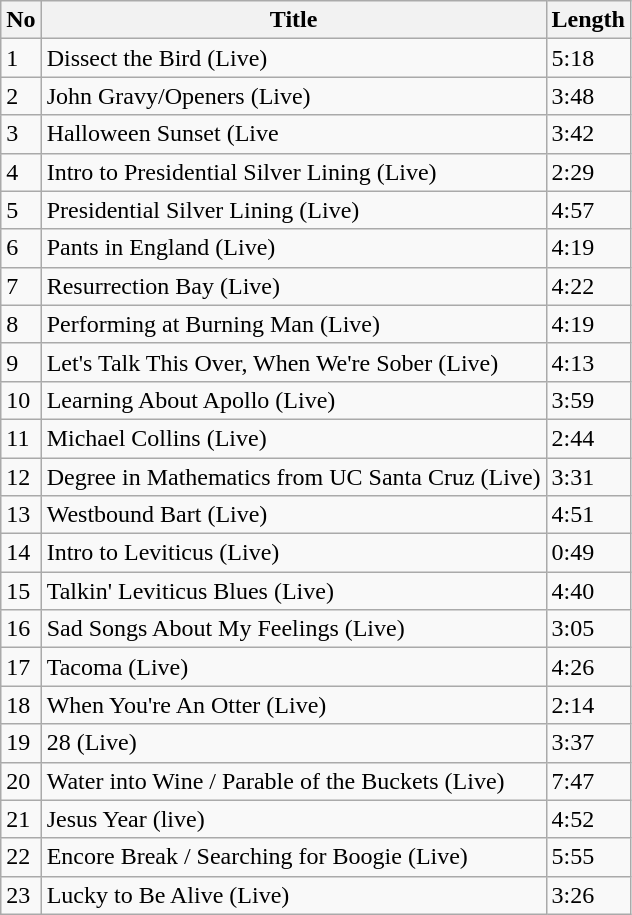<table class="wikitable">
<tr>
<th>No</th>
<th>Title</th>
<th>Length</th>
</tr>
<tr>
<td>1</td>
<td>Dissect the Bird (Live)</td>
<td>5:18</td>
</tr>
<tr>
<td>2</td>
<td>John Gravy/Openers (Live)</td>
<td>3:48</td>
</tr>
<tr>
<td>3</td>
<td>Halloween Sunset (Live</td>
<td>3:42</td>
</tr>
<tr>
<td>4</td>
<td>Intro to Presidential Silver Lining (Live)</td>
<td>2:29</td>
</tr>
<tr>
<td>5</td>
<td>Presidential Silver Lining (Live)</td>
<td>4:57</td>
</tr>
<tr>
<td>6</td>
<td>Pants in England (Live)</td>
<td>4:19</td>
</tr>
<tr>
<td>7</td>
<td>Resurrection Bay (Live)</td>
<td>4:22</td>
</tr>
<tr>
<td>8</td>
<td>Performing at Burning Man (Live)</td>
<td>4:19</td>
</tr>
<tr>
<td>9</td>
<td>Let's Talk This Over, When We're Sober (Live)</td>
<td>4:13</td>
</tr>
<tr>
<td>10</td>
<td>Learning About Apollo (Live)</td>
<td>3:59</td>
</tr>
<tr>
<td>11</td>
<td>Michael Collins (Live)</td>
<td>2:44</td>
</tr>
<tr>
<td>12</td>
<td>Degree in Mathematics from UC Santa Cruz (Live)</td>
<td>3:31</td>
</tr>
<tr>
<td>13</td>
<td>Westbound Bart (Live)</td>
<td>4:51</td>
</tr>
<tr>
<td>14</td>
<td>Intro to Leviticus (Live)</td>
<td>0:49</td>
</tr>
<tr>
<td>15</td>
<td>Talkin' Leviticus Blues (Live)</td>
<td>4:40</td>
</tr>
<tr>
<td>16</td>
<td>Sad Songs About My Feelings (Live)</td>
<td>3:05</td>
</tr>
<tr>
<td>17</td>
<td>Tacoma (Live)</td>
<td>4:26</td>
</tr>
<tr>
<td>18</td>
<td>When You're An Otter (Live)</td>
<td>2:14</td>
</tr>
<tr>
<td>19</td>
<td>28 (Live)</td>
<td>3:37</td>
</tr>
<tr>
<td>20</td>
<td>Water into Wine / Parable of the Buckets (Live)</td>
<td>7:47</td>
</tr>
<tr>
<td>21</td>
<td>Jesus Year (live)</td>
<td>4:52</td>
</tr>
<tr>
<td>22</td>
<td>Encore Break / Searching for Boogie (Live)</td>
<td>5:55</td>
</tr>
<tr>
<td>23</td>
<td>Lucky to Be Alive (Live)</td>
<td>3:26</td>
</tr>
</table>
